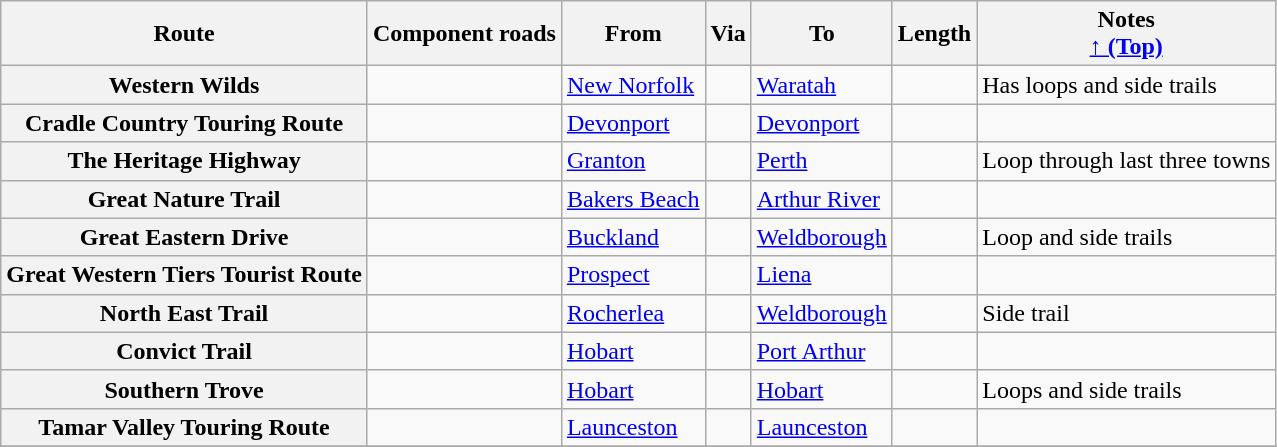<table class ="wikitable">
<tr>
<th scope="col">Route</th>
<th scope="col">Component roads</th>
<th scope="col">From</th>
<th scope="col">Via</th>
<th scope="col">To</th>
<th scope="col">Length</th>
<th scope="col">Notes<br><a href='#'>↑ (Top)</a></th>
</tr>
<tr>
<th> Western Wilds</th>
<td></td>
<td><a href='#'>New Norfolk</a></td>
<td></td>
<td><a href='#'>Waratah</a></td>
<td></td>
<td>Has loops and side trails</td>
</tr>
<tr>
<th> Cradle Country Touring Route</th>
<td></td>
<td><a href='#'>Devonport</a></td>
<td></td>
<td><a href='#'>Devonport</a></td>
<td></td>
<td></td>
</tr>
<tr>
<th> The Heritage Highway</th>
<td></td>
<td><a href='#'>Granton</a></td>
<td></td>
<td><a href='#'>Perth</a></td>
<td></td>
<td>Loop through last three towns</td>
</tr>
<tr>
<th> Great Nature Trail</th>
<td></td>
<td><a href='#'>Bakers Beach</a></td>
<td></td>
<td><a href='#'>Arthur River</a></td>
<td></td>
<td></td>
</tr>
<tr>
<th> Great Eastern Drive</th>
<td></td>
<td><a href='#'>Buckland</a></td>
<td></td>
<td><a href='#'>Weldborough</a></td>
<td></td>
<td>Loop and side trails</td>
</tr>
<tr>
<th> Great Western Tiers Tourist Route</th>
<td></td>
<td><a href='#'>Prospect</a></td>
<td></td>
<td><a href='#'>Liena</a></td>
<td></td>
<td></td>
</tr>
<tr>
<th> North East Trail</th>
<td></td>
<td><a href='#'>Rocherlea</a></td>
<td></td>
<td><a href='#'>Weldborough</a></td>
<td></td>
<td>Side trail</td>
</tr>
<tr>
<th> Convict Trail</th>
<td></td>
<td><a href='#'>Hobart</a></td>
<td></td>
<td><a href='#'>Port Arthur</a></td>
<td></td>
<td></td>
</tr>
<tr>
<th> Southern Trove</th>
<td></td>
<td><a href='#'>Hobart</a></td>
<td></td>
<td><a href='#'>Hobart</a></td>
<td></td>
<td>Loops and side trails</td>
</tr>
<tr>
<th> Tamar Valley Touring Route</th>
<td></td>
<td><a href='#'>Launceston</a></td>
<td></td>
<td><a href='#'>Launceston</a></td>
<td></td>
<td></td>
</tr>
<tr>
</tr>
</table>
